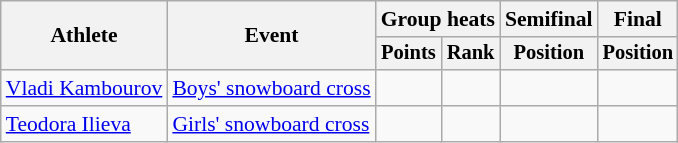<table class="wikitable" style="font-size:90%">
<tr>
<th rowspan="2">Athlete</th>
<th rowspan="2">Event</th>
<th colspan=2>Group heats</th>
<th>Semifinal</th>
<th>Final</th>
</tr>
<tr style="font-size:95%">
<th>Points</th>
<th>Rank</th>
<th>Position</th>
<th>Position</th>
</tr>
<tr align=center>
<td align=left><a href='#'>Vladi Kambourov</a></td>
<td align=left><a href='#'>Boys' snowboard cross</a></td>
<td></td>
<td></td>
<td></td>
<td></td>
</tr>
<tr align=center>
<td align=left><a href='#'>Teodora Ilieva</a></td>
<td align=left><a href='#'>Girls' snowboard cross</a></td>
<td></td>
<td></td>
<td></td>
<td></td>
</tr>
</table>
